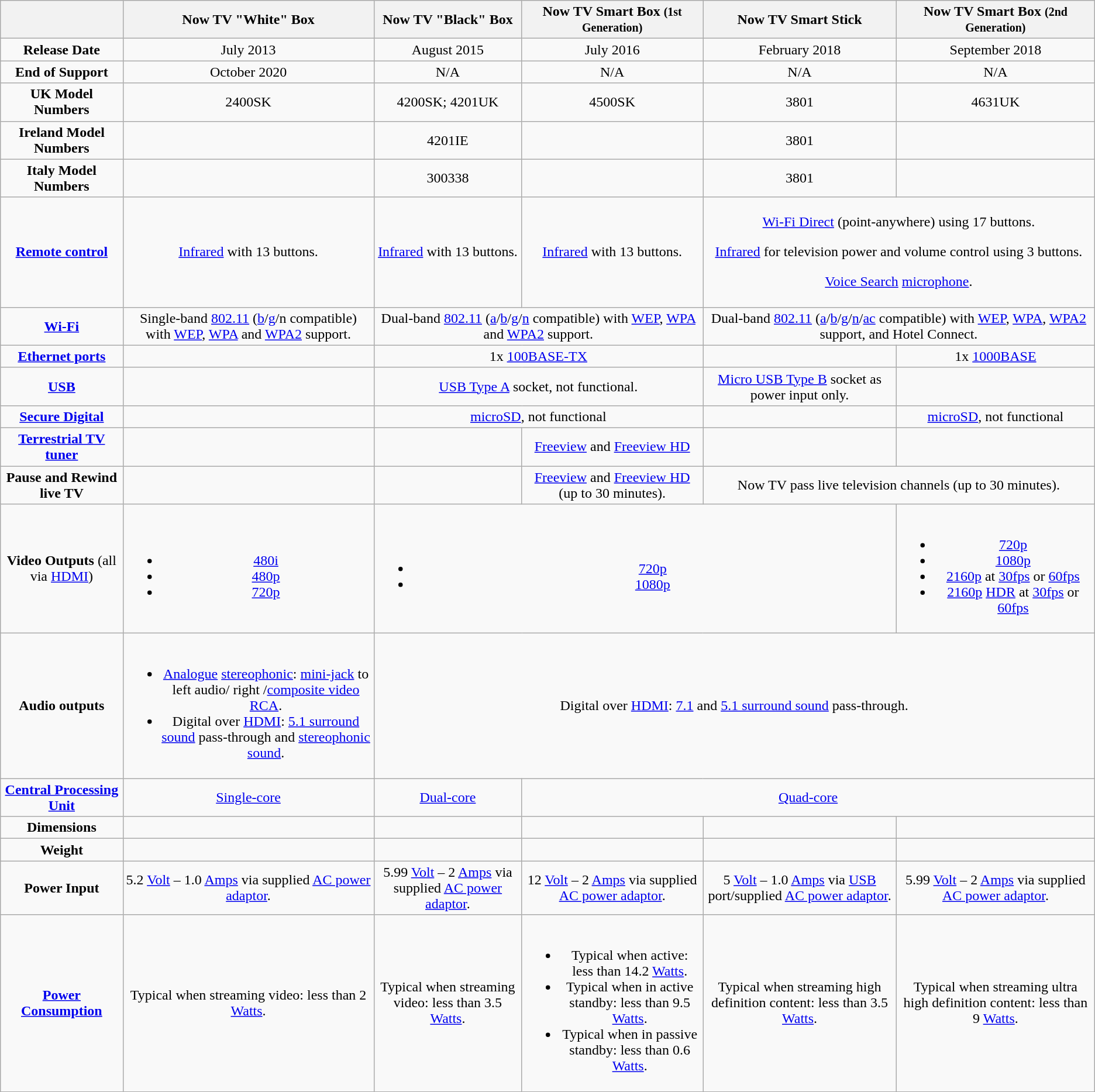<table class="wikitable" style="text-align: center;">
<tr>
<th></th>
<th>Now TV "White" Box</th>
<th>Now TV "Black" Box</th>
<th>Now TV Smart Box <small>(1st Generation)</small></th>
<th>Now TV Smart Stick</th>
<th>Now TV Smart Box <small>(2nd Generation)</small></th>
</tr>
<tr>
<td><strong>Release Date</strong></td>
<td>July 2013</td>
<td>August 2015</td>
<td>July 2016</td>
<td>February 2018</td>
<td>September 2018</td>
</tr>
<tr>
<td><strong>End of Support</strong></td>
<td>October 2020</td>
<td>N/A</td>
<td>N/A</td>
<td>N/A</td>
<td>N/A</td>
</tr>
<tr>
<td><strong>UK Model Numbers</strong></td>
<td>2400SK</td>
<td>4200SK; 4201UK</td>
<td>4500SK</td>
<td>3801</td>
<td>4631UK</td>
</tr>
<tr>
<td><strong>Ireland Model Numbers</strong></td>
<td></td>
<td>4201IE</td>
<td></td>
<td>3801</td>
<td></td>
</tr>
<tr>
<td><strong>Italy Model Numbers</strong></td>
<td></td>
<td>300338</td>
<td></td>
<td>3801</td>
<td></td>
</tr>
<tr>
<td><strong><a href='#'>Remote control</a></strong></td>
<td><a href='#'>Infrared</a> with 13 buttons.</td>
<td><a href='#'>Infrared</a> with 13 buttons.</td>
<td><a href='#'>Infrared</a> with 13 buttons.</td>
<td colspan="2"><p><a href='#'>Wi-Fi Direct</a> (point-anywhere) using 17 buttons.</p><p><a href='#'>Infrared</a> for television power and volume control using 3 buttons.</p><p><a href='#'>Voice Search</a> <a href='#'>microphone</a>.</p></td>
</tr>
<tr>
<td><strong><a href='#'>Wi-Fi</a></strong></td>
<td>Single-band <a href='#'>802.11</a> (<a href='#'>b</a>/<a href='#'>g</a>/n compatible) with <a href='#'>WEP</a>, <a href='#'>WPA</a> and <a href='#'>WPA2</a> support.</td>
<td colspan="2">Dual-band <a href='#'>802.11</a> (<a href='#'>a</a>/<a href='#'>b</a>/<a href='#'>g</a>/<a href='#'>n</a> compatible) with <a href='#'>WEP</a>, <a href='#'>WPA</a> and <a href='#'>WPA2</a> support.</td>
<td colspan="2">Dual-band <a href='#'>802.11</a> (<a href='#'>a</a>/<a href='#'>b</a>/<a href='#'>g</a>/<a href='#'>n</a>/<a href='#'>ac</a> compatible) with <a href='#'>WEP</a>, <a href='#'>WPA</a>, <a href='#'>WPA2</a> support, and Hotel Connect.</td>
</tr>
<tr>
<td><strong><a href='#'>Ethernet ports</a></strong></td>
<td></td>
<td colspan="2">1x <a href='#'>100BASE-TX</a></td>
<td></td>
<td>1x <a href='#'>1000BASE</a></td>
</tr>
<tr>
<td><strong><a href='#'>USB</a></strong></td>
<td></td>
<td colspan="2"><a href='#'>USB Type A</a> socket, not functional.</td>
<td><a href='#'>Micro USB Type B</a> socket as power input only.</td>
<td></td>
</tr>
<tr>
<td><strong><a href='#'>Secure Digital</a></strong></td>
<td></td>
<td colspan="2"><a href='#'>microSD</a>, not functional</td>
<td></td>
<td><a href='#'>microSD</a>, not functional</td>
</tr>
<tr>
<td><strong><a href='#'>Terrestrial TV tuner</a></strong></td>
<td></td>
<td></td>
<td><a href='#'>Freeview</a> and <a href='#'>Freeview HD</a></td>
<td></td>
<td></td>
</tr>
<tr>
<td><strong>Pause and Rewind live TV</strong></td>
<td></td>
<td></td>
<td><a href='#'>Freeview</a> and <a href='#'>Freeview HD</a> (up to 30 minutes).</td>
<td colspan="2">Now TV pass live television channels (up to 30 minutes).</td>
</tr>
<tr>
<td><strong>Video Outputs</strong> (all via <a href='#'>HDMI</a>)</td>
<td><br><ul><li><a href='#'>480i</a></li><li><a href='#'>480p</a></li><li><a href='#'>720p</a></li></ul></td>
<td colspan="3"><br><ul><li><a href='#'>720p</a></li><li><a href='#'>1080p</a></li></ul></td>
<td><br><ul><li><a href='#'>720p</a></li><li><a href='#'>1080p</a></li><li><a href='#'>2160p</a> at <a href='#'>30fps</a> or <a href='#'>60fps</a></li><li><a href='#'>2160p</a> <a href='#'>HDR</a> at <a href='#'>30fps</a> or <a href='#'>60fps</a></li></ul></td>
</tr>
<tr>
<td><strong>Audio outputs</strong></td>
<td><br><ul><li><a href='#'>Analogue</a> <a href='#'>stereophonic</a>: <a href='#'>mini-jack</a> to left audio/ right /<a href='#'>composite video</a> <a href='#'>RCA</a>.</li><li>Digital over <a href='#'>HDMI</a>: <a href='#'>5.1 surround sound</a> pass-through and <a href='#'>stereophonic sound</a>.</li></ul></td>
<td colspan="4">Digital over <a href='#'>HDMI</a>: <a href='#'>7.1</a> and <a href='#'>5.1 surround sound</a> pass-through.</td>
</tr>
<tr>
<td><strong><a href='#'>Central Processing Unit</a></strong></td>
<td><a href='#'>Single-core</a></td>
<td><a href='#'>Dual-core</a></td>
<td colspan="3"><a href='#'>Quad-core</a></td>
</tr>
<tr>
<td><strong>Dimensions</strong></td>
<td></td>
<td></td>
<td></td>
<td></td>
<td></td>
</tr>
<tr>
<td><strong>Weight</strong></td>
<td></td>
<td></td>
<td></td>
<td></td>
<td></td>
</tr>
<tr>
<td><strong>Power Input</strong></td>
<td>5.2 <a href='#'>Volt</a> – 1.0 <a href='#'>Amps</a> via supplied <a href='#'>AC power adaptor</a>.</td>
<td>5.99 <a href='#'>Volt</a> – 2 <a href='#'>Amps</a> via supplied <a href='#'>AC power adaptor</a>.</td>
<td>12 <a href='#'>Volt</a> – 2 <a href='#'>Amps</a> via supplied <a href='#'>AC power adaptor</a>.</td>
<td>5 <a href='#'>Volt</a> – 1.0 <a href='#'>Amps</a> via <a href='#'>USB</a> port/supplied <a href='#'>AC power adaptor</a>.</td>
<td>5.99 <a href='#'>Volt</a> – 2 <a href='#'>Amps</a> via supplied <a href='#'>AC power adaptor</a>.</td>
</tr>
<tr>
<td><strong><a href='#'>Power Consumption</a></strong></td>
<td>Typical when streaming video: less than 2 <a href='#'>Watts</a>.</td>
<td>Typical when streaming video: less than 3.5 <a href='#'>Watts</a>.</td>
<td><br><ul><li>Typical when active: less than 14.2 <a href='#'>Watts</a>.</li><li>Typical when in active standby: less than 9.5 <a href='#'>Watts</a>.</li><li>Typical when in passive standby: less than 0.6 <a href='#'>Watts</a>.</li></ul></td>
<td>Typical when streaming high definition content: less than 3.5 <a href='#'>Watts</a>.</td>
<td>Typical when streaming ultra high definition content: less than 9 <a href='#'>Watts</a>.</td>
</tr>
</table>
